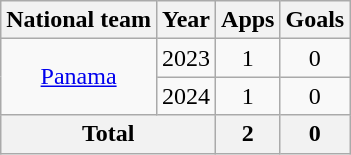<table class="wikitable" style="text-align:center">
<tr>
<th>National team</th>
<th>Year</th>
<th>Apps</th>
<th>Goals</th>
</tr>
<tr>
<td rowspan="2"><a href='#'>Panama</a></td>
<td>2023</td>
<td>1</td>
<td>0</td>
</tr>
<tr>
<td>2024</td>
<td>1</td>
<td>0</td>
</tr>
<tr>
<th colspan="2">Total</th>
<th>2</th>
<th>0</th>
</tr>
</table>
